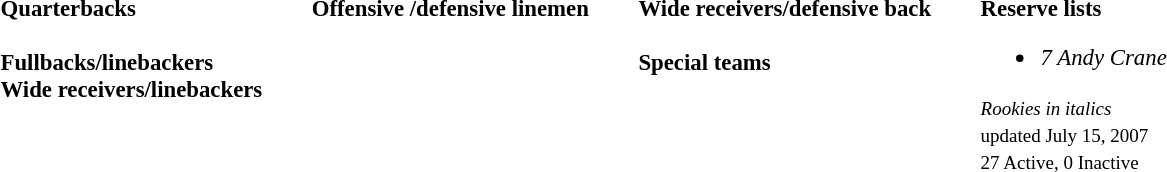<table class="toccolours" style="text-align: left;">
<tr>
<td style="font-size: 95%;vertical-align:top;"><strong>Quarterbacks</strong><br>
<br><strong>Fullbacks/linebackers</strong>



<br><strong>Wide receivers/linebackers</strong>


</td>
<td style="width: 25px;"></td>
<td style="font-size: 95%;vertical-align:top;"><strong>Offensive /defensive linemen</strong><br>







</td>
<td style="width: 25px;"></td>
<td style="font-size: 95%;vertical-align:top;"><strong>Wide receivers/defensive back</strong><br>






<br><strong>Special teams</strong>
</td>
<td style="width: 25px;"></td>
<td style="font-size: 95%;vertical-align:top;"><strong>Reserve lists</strong><br><ul><li><em>7 Andy Crane</em></li></ul><small><em>Rookies in italics</em></small><br>
<small> updated July 15, 2007</small><br>
<small>27 Active, 0 Inactive</small></td>
</tr>
</table>
